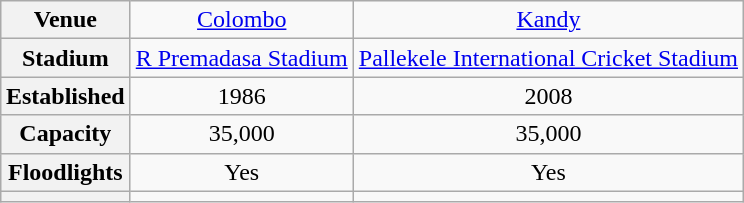<table class="wikitable" style="text-align:center;margin:1em auto;">
<tr>
<th>Venue</th>
<td><a href='#'>Colombo</a></td>
<td><a href='#'>Kandy</a></td>
</tr>
<tr>
<th>Stadium</th>
<td><a href='#'>R Premadasa Stadium</a></td>
<td><a href='#'>Pallekele International Cricket Stadium</a></td>
</tr>
<tr>
<th>Established</th>
<td>1986</td>
<td>2008</td>
</tr>
<tr>
<th>Capacity</th>
<td>35,000</td>
<td>35,000</td>
</tr>
<tr>
<th>Floodlights</th>
<td>Yes</td>
<td>Yes</td>
</tr>
<tr>
<th></th>
<td></td>
<td></td>
</tr>
</table>
